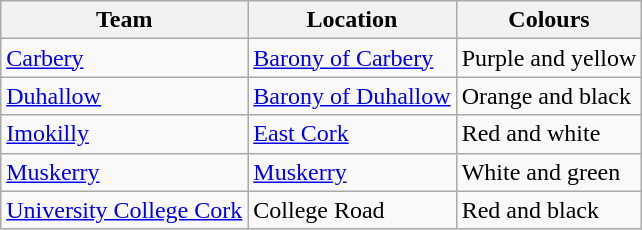<table class="wikitable sortable">
<tr>
<th>Team</th>
<th>Location</th>
<th>Colours</th>
</tr>
<tr>
<td><a href='#'>Carbery</a></td>
<td><a href='#'>Barony of Carbery</a></td>
<td>Purple and yellow</td>
</tr>
<tr>
<td><a href='#'>Duhallow</a></td>
<td><a href='#'>Barony of Duhallow</a></td>
<td>Orange and black</td>
</tr>
<tr>
<td><a href='#'>Imokilly</a></td>
<td><a href='#'>East Cork</a></td>
<td>Red and white</td>
</tr>
<tr>
<td><a href='#'>Muskerry</a></td>
<td><a href='#'>Muskerry</a></td>
<td>White and green</td>
</tr>
<tr>
<td><a href='#'>University College Cork</a></td>
<td>College Road</td>
<td>Red and black</td>
</tr>
</table>
